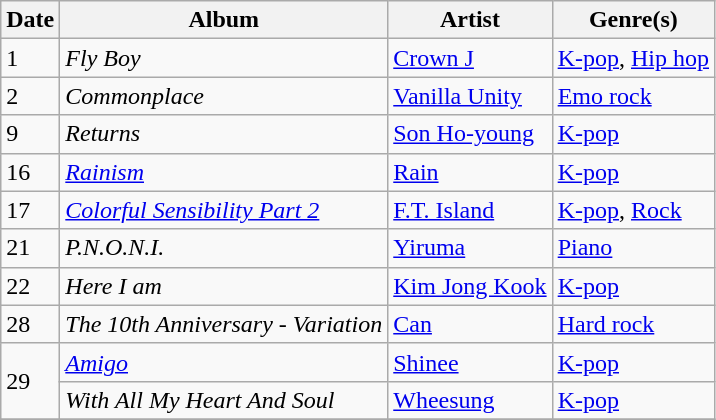<table class="wikitable" style="text-align: left;">
<tr>
<th>Date</th>
<th>Album</th>
<th>Artist</th>
<th>Genre(s)</th>
</tr>
<tr>
<td rowspan="1">1</td>
<td><em>Fly Boy</em></td>
<td><a href='#'>Crown J</a></td>
<td><a href='#'>K-pop</a>, <a href='#'>Hip hop</a></td>
</tr>
<tr>
<td>2</td>
<td><em>Commonplace</em></td>
<td><a href='#'>Vanilla Unity</a></td>
<td><a href='#'>Emo rock</a></td>
</tr>
<tr>
<td>9</td>
<td><em>Returns</em></td>
<td><a href='#'>Son Ho-young</a></td>
<td><a href='#'>K-pop</a></td>
</tr>
<tr>
<td rowspan="1">16</td>
<td><em><a href='#'>Rainism</a></em></td>
<td><a href='#'>Rain</a></td>
<td><a href='#'>K-pop</a></td>
</tr>
<tr>
<td rowspan="1">17</td>
<td><em><a href='#'>Colorful Sensibility Part 2</a></em></td>
<td><a href='#'>F.T. Island</a></td>
<td><a href='#'>K-pop</a>, <a href='#'>Rock</a></td>
</tr>
<tr>
<td>21</td>
<td><em>P.N.O.N.I.</em></td>
<td><a href='#'>Yiruma</a></td>
<td><a href='#'>Piano</a></td>
</tr>
<tr>
<td rowspan="1">22</td>
<td><em>Here I am</em></td>
<td><a href='#'>Kim Jong Kook</a></td>
<td><a href='#'>K-pop</a></td>
</tr>
<tr>
<td rowspan="1">28</td>
<td><em>The 10th Anniversary - Variation</em></td>
<td><a href='#'>Can</a></td>
<td><a href='#'>Hard rock</a></td>
</tr>
<tr>
<td rowspan="2">29</td>
<td><a href='#'><em>Amigo</em></a></td>
<td><a href='#'>Shinee</a></td>
<td><a href='#'>K-pop</a></td>
</tr>
<tr>
<td><em>With All My Heart And Soul</em></td>
<td><a href='#'>Wheesung</a></td>
<td><a href='#'>K-pop</a></td>
</tr>
<tr>
</tr>
</table>
